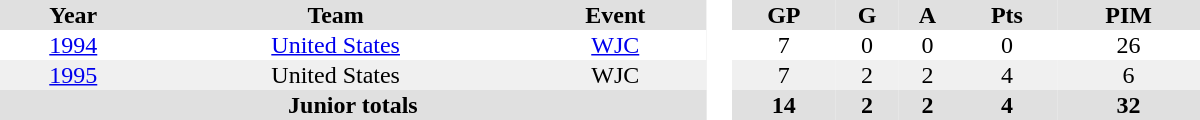<table border="0" cellpadding="1" cellspacing="0" style="text-align:center; width:50em">
<tr ALIGN="center" bgcolor="#e0e0e0">
<th>Year</th>
<th>Team</th>
<th>Event</th>
<th rowspan="99" bgcolor="#ffffff"> </th>
<th>GP</th>
<th>G</th>
<th>A</th>
<th>Pts</th>
<th>PIM</th>
</tr>
<tr>
<td><a href='#'>1994</a></td>
<td><a href='#'>United States</a></td>
<td><a href='#'>WJC</a></td>
<td>7</td>
<td>0</td>
<td>0</td>
<td>0</td>
<td>26</td>
</tr>
<tr bgcolor="#f0f0f0">
<td><a href='#'>1995</a></td>
<td>United States</td>
<td>WJC</td>
<td>7</td>
<td>2</td>
<td>2</td>
<td>4</td>
<td>6</td>
</tr>
<tr bgcolor="#e0e0e0">
<th colspan="3">Junior totals</th>
<th>14</th>
<th>2</th>
<th>2</th>
<th>4</th>
<th>32</th>
</tr>
</table>
